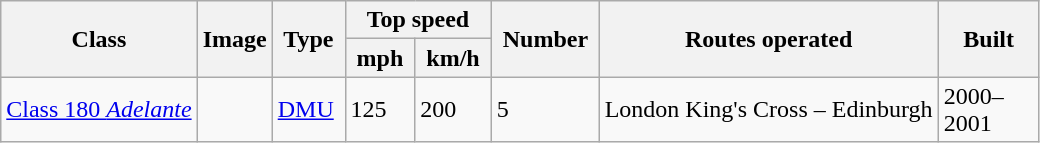<table class="wikitable">
<tr>
<th rowspan="2"> Class </th>
<th rowspan="2">Image</th>
<th rowspan="2"> Type </th>
<th colspan="2"> Top speed </th>
<th rowspan="2"> Number </th>
<th rowspan="2"> Routes operated </th>
<th rowspan="2" style="width:60px;"> Built </th>
</tr>
<tr>
<th> mph </th>
<th> km/h </th>
</tr>
<tr>
<td><a href='#'>Class 180 <em>Adelante</em></a></td>
<td></td>
<td><a href='#'>DMU</a></td>
<td>125</td>
<td>200</td>
<td>5</td>
<td>London King's Cross – Edinburgh</td>
<td>2000–2001</td>
</tr>
</table>
